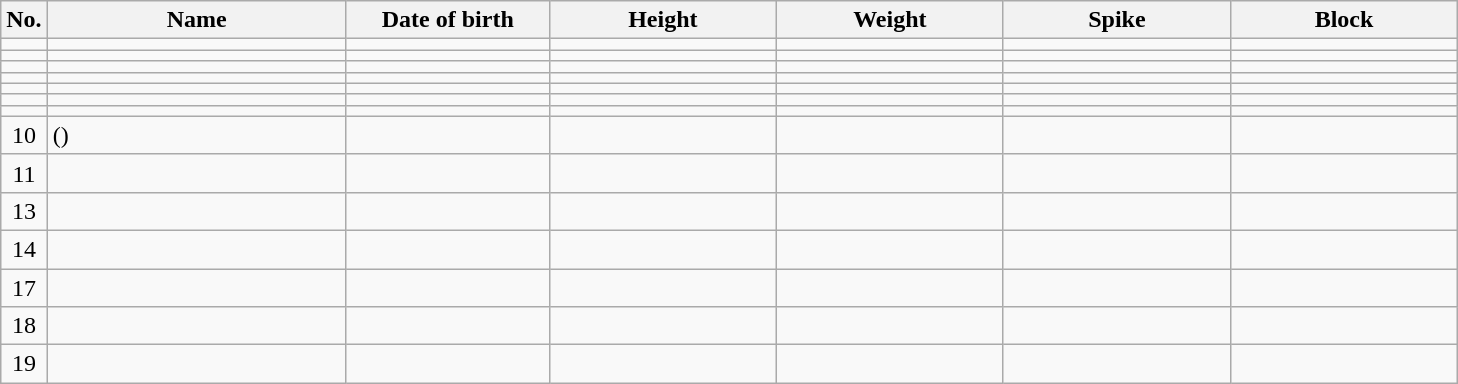<table class="wikitable sortable" style="font-size:100%; text-align:center;">
<tr>
<th>No.</th>
<th style="width:12em">Name</th>
<th style="width:8em">Date of birth</th>
<th style="width:9em">Height</th>
<th style="width:9em">Weight</th>
<th style="width:9em">Spike</th>
<th style="width:9em">Block</th>
</tr>
<tr>
<td></td>
<td align=left> </td>
<td align=right></td>
<td></td>
<td></td>
<td></td>
<td></td>
</tr>
<tr>
<td></td>
<td align=left> </td>
<td align=right></td>
<td></td>
<td></td>
<td></td>
<td></td>
</tr>
<tr>
<td></td>
<td align=left> </td>
<td align=right></td>
<td></td>
<td></td>
<td></td>
<td></td>
</tr>
<tr>
<td></td>
<td align=left> </td>
<td align=right></td>
<td></td>
<td></td>
<td></td>
<td></td>
</tr>
<tr>
<td></td>
<td align=left> </td>
<td align=right></td>
<td></td>
<td></td>
<td></td>
<td></td>
</tr>
<tr>
<td></td>
<td align=left> </td>
<td align=right></td>
<td></td>
<td></td>
<td></td>
<td></td>
</tr>
<tr>
<td></td>
<td align=left> </td>
<td align=right></td>
<td></td>
<td></td>
<td></td>
<td></td>
</tr>
<tr>
<td>10</td>
<td align=left>  ()</td>
<td align=right></td>
<td></td>
<td></td>
<td></td>
<td></td>
</tr>
<tr>
<td>11</td>
<td align=left> </td>
<td align=right></td>
<td></td>
<td></td>
<td></td>
<td></td>
</tr>
<tr>
<td>13</td>
<td align=left> </td>
<td align=right></td>
<td></td>
<td></td>
<td></td>
<td></td>
</tr>
<tr>
<td>14</td>
<td align=left> </td>
<td align=right></td>
<td></td>
<td></td>
<td></td>
<td></td>
</tr>
<tr>
<td>17</td>
<td align=left> </td>
<td align=right></td>
<td></td>
<td></td>
<td></td>
<td></td>
</tr>
<tr>
<td>18</td>
<td align=left> </td>
<td align=right></td>
<td></td>
<td></td>
<td></td>
<td></td>
</tr>
<tr>
<td>19</td>
<td align=left> </td>
<td align=right></td>
<td></td>
<td></td>
<td></td>
<td></td>
</tr>
</table>
